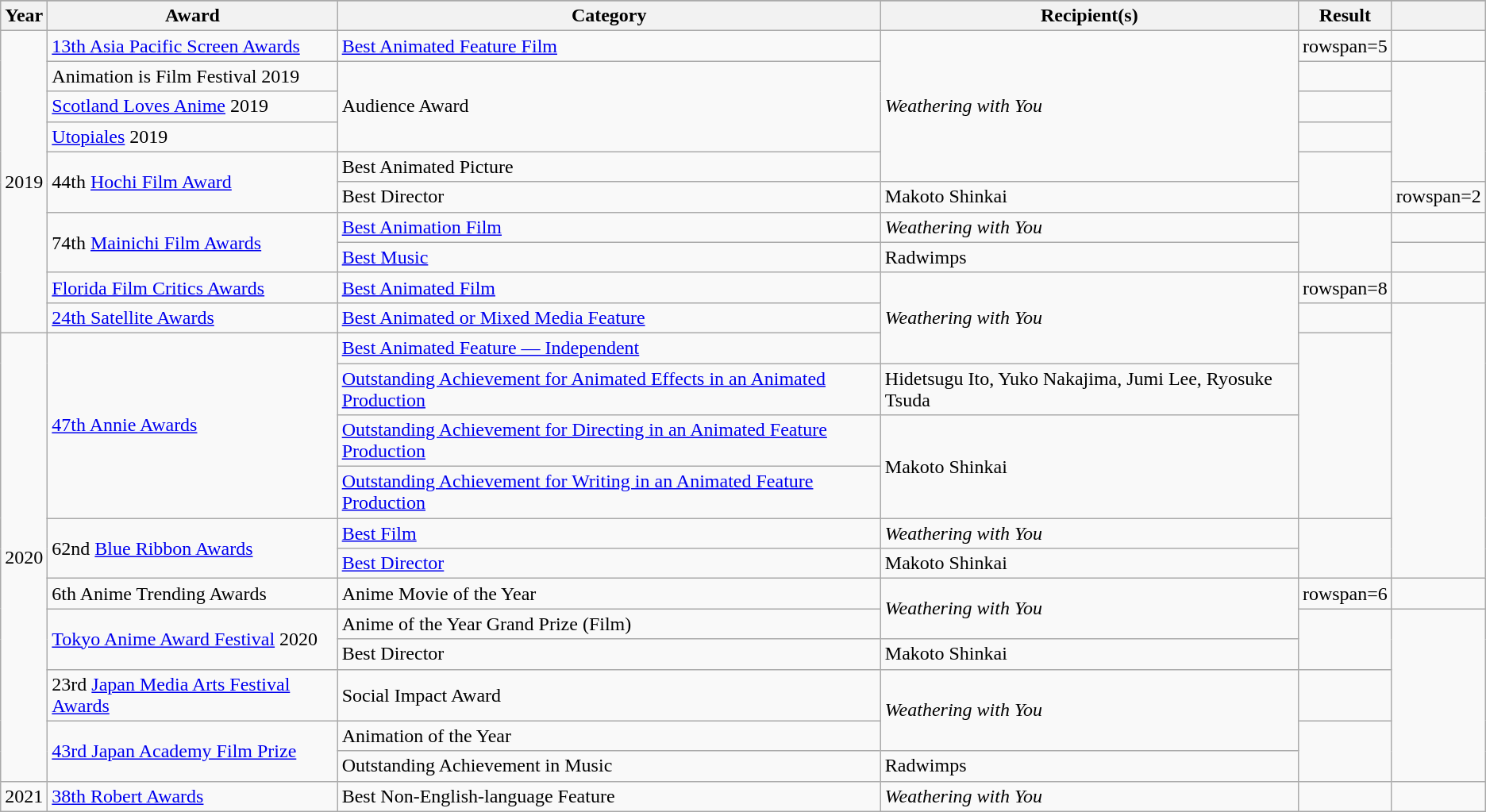<table class="wikitable sortable">
<tr style="background:#ccc; text-align:center;">
</tr>
<tr>
<th>Year</th>
<th>Award</th>
<th>Category</th>
<th>Recipient(s)</th>
<th>Result</th>
<th></th>
</tr>
<tr>
<td rowspan="10">2019</td>
<td><a href='#'>13th Asia Pacific Screen Awards</a></td>
<td><a href='#'>Best Animated Feature Film</a></td>
<td rowspan="5"><em>Weathering with You</em></td>
<td>rowspan=5 </td>
<td></td>
</tr>
<tr>
<td>Animation is Film Festival 2019</td>
<td rowspan="3">Audience Award</td>
<td></td>
</tr>
<tr>
<td><a href='#'>Scotland Loves Anime</a> 2019</td>
<td></td>
</tr>
<tr>
<td><a href='#'>Utopiales</a> 2019</td>
<td></td>
</tr>
<tr>
<td rowspan="2">44th <a href='#'>Hochi Film Award</a></td>
<td>Best Animated Picture</td>
<td rowspan="2"></td>
</tr>
<tr>
<td>Best Director</td>
<td>Makoto Shinkai</td>
<td>rowspan=2 </td>
</tr>
<tr>
<td rowspan="2">74th <a href='#'>Mainichi Film Awards</a></td>
<td><a href='#'>Best Animation Film</a></td>
<td><em>Weathering with You</em></td>
<td rowspan="2"></td>
</tr>
<tr>
<td><a href='#'>Best Music</a></td>
<td>Radwimps</td>
<td></td>
</tr>
<tr>
<td><a href='#'>Florida Film Critics Awards</a></td>
<td><a href='#'>Best Animated Film</a></td>
<td rowspan="3"><em>Weathering with You</em></td>
<td>rowspan=8 </td>
<td></td>
</tr>
<tr>
<td><a href='#'>24th Satellite Awards</a></td>
<td><a href='#'>Best Animated or Mixed Media Feature</a></td>
<td></td>
</tr>
<tr>
<td rowspan="12">2020</td>
<td rowspan="4"><a href='#'>47th Annie Awards</a></td>
<td><a href='#'>Best Animated Feature — Independent</a></td>
<td rowspan="4"></td>
</tr>
<tr>
<td><a href='#'>Outstanding Achievement for Animated Effects in an Animated Production</a></td>
<td>Hidetsugu Ito, Yuko Nakajima, Jumi Lee, Ryosuke Tsuda</td>
</tr>
<tr>
<td><a href='#'>Outstanding Achievement for Directing in an Animated Feature Production</a></td>
<td rowspan="2">Makoto Shinkai</td>
</tr>
<tr>
<td><a href='#'>Outstanding Achievement for Writing in an Animated Feature Production</a></td>
</tr>
<tr>
<td rowspan="2">62nd <a href='#'>Blue Ribbon Awards</a></td>
<td><a href='#'>Best Film</a></td>
<td><em>Weathering with You</em></td>
<td rowspan="2"></td>
</tr>
<tr>
<td><a href='#'>Best Director</a></td>
<td>Makoto Shinkai</td>
</tr>
<tr>
<td>6th Anime Trending Awards</td>
<td>Anime Movie of the Year</td>
<td rowspan="2"><em>Weathering with You</em></td>
<td>rowspan=6 </td>
<td></td>
</tr>
<tr>
<td rowspan="2"><a href='#'>Tokyo Anime Award Festival</a> 2020</td>
<td>Anime of the Year Grand Prize (Film)</td>
<td rowspan="2"></td>
</tr>
<tr>
<td>Best Director</td>
<td>Makoto Shinkai</td>
</tr>
<tr>
<td>23rd <a href='#'>Japan Media Arts Festival Awards</a></td>
<td>Social Impact Award</td>
<td rowspan="2"><em>Weathering with You</em></td>
<td></td>
</tr>
<tr>
<td rowspan="2"><a href='#'>43rd Japan Academy Film Prize</a></td>
<td>Animation of the Year</td>
<td rowspan="2"></td>
</tr>
<tr>
<td>Outstanding Achievement in Music</td>
<td>Radwimps</td>
</tr>
<tr>
<td>2021</td>
<td><a href='#'>38th Robert Awards</a></td>
<td>Best Non-English-language Feature</td>
<td><em>Weathering with You</em></td>
<td></td>
<td></td>
</tr>
</table>
